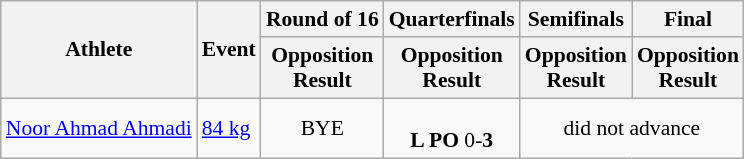<table class="wikitable" border="1" style="font-size:90%">
<tr>
<th rowspan=2>Athlete</th>
<th rowspan=2>Event</th>
<th>Round of 16</th>
<th>Quarterfinals</th>
<th>Semifinals</th>
<th>Final</th>
</tr>
<tr>
<th>Opposition<br>Result</th>
<th>Opposition<br>Result</th>
<th>Opposition<br>Result</th>
<th>Opposition<br>Result</th>
</tr>
<tr>
<td><a href='#'>Noor Ahmad Ahmadi</a></td>
<td><a href='#'>84 kg</a></td>
<td align=center>BYE</td>
<td align=center><br><strong>L PO</strong> 0-<strong>3</strong></td>
<td align=center colspan="7">did not advance</td>
</tr>
</table>
